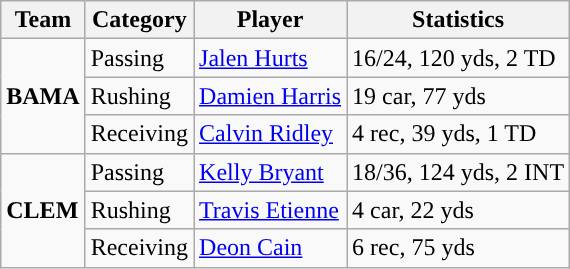<table class="wikitable">
<tr>
<th>Team</th>
<th>Category</th>
<th>Player</th>
<th>Statistics</th>
</tr>
<tr>
<td rowspan=3><strong>BAMA</strong></td>
<td>Passing</td>
<td><a href='#'>Jalen Hurts</a></td>
<td>16/24, 120 yds, 2 TD</td>
</tr>
<tr>
<td>Rushing</td>
<td><a href='#'>Damien Harris</a></td>
<td>19 car, 77 yds</td>
</tr>
<tr>
<td>Receiving</td>
<td><a href='#'>Calvin Ridley</a></td>
<td>4 rec, 39 yds, 1 TD</td>
</tr>
<tr>
<td rowspan=3><strong>CLEM</strong></td>
<td>Passing</td>
<td><a href='#'>Kelly Bryant</a></td>
<td>18/36, 124 yds, 2 INT</td>
</tr>
<tr>
<td>Rushing</td>
<td><a href='#'>Travis Etienne</a></td>
<td>4 car, 22 yds</td>
</tr>
<tr>
<td>Receiving</td>
<td><a href='#'>Deon Cain</a></td>
<td>6 rec, 75 yds</td>
</tr>
</table>
